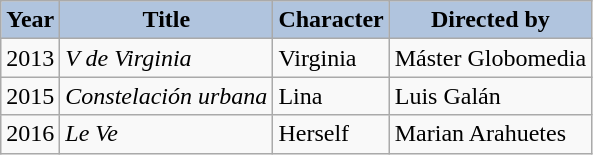<table class="wikitable">
<tr>
<th style="background: #B0C4DE;">Year</th>
<th style="background: #B0C4DE;">Title</th>
<th style="background: #B0C4DE;">Character</th>
<th style="background: #B0C4DE;">Directed by</th>
</tr>
<tr>
<td>2013</td>
<td><em>V de Virginia</em></td>
<td>Virginia</td>
<td>Máster Globomedia</td>
</tr>
<tr>
<td>2015</td>
<td><em>Constelación urbana</em></td>
<td>Lina</td>
<td>Luis Galán</td>
</tr>
<tr>
<td>2016</td>
<td><em>Le Ve</em></td>
<td>Herself</td>
<td>Marian Arahuetes</td>
</tr>
</table>
